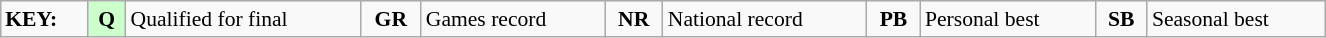<table class="wikitable" style="margin:0.5em auto; font-size:90%;position:relative;" width=70%>
<tr>
<td><strong>KEY:</strong></td>
<td bgcolor=ccffcc align=center><strong>Q</strong></td>
<td>Qualified for final</td>
<td align=center><strong>GR</strong></td>
<td>Games record</td>
<td align=center><strong>NR</strong></td>
<td>National record</td>
<td align=center><strong>PB</strong></td>
<td>Personal best</td>
<td align=center><strong>SB</strong></td>
<td>Seasonal best</td>
</tr>
</table>
